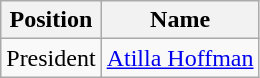<table class="wikitable">
<tr>
<th>Position</th>
<th>Name</th>
</tr>
<tr>
<td>President</td>
<td> <a href='#'>Atilla Hoffman</a></td>
</tr>
</table>
